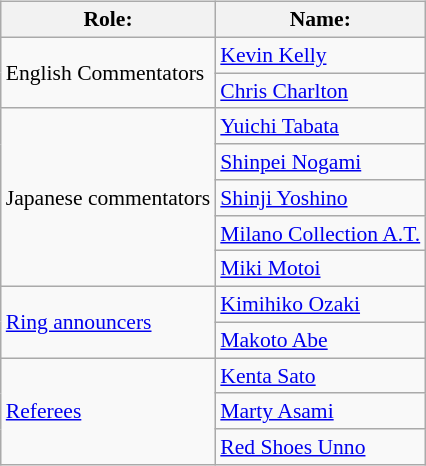<table class=wikitable style="font-size:90%; margin: 0.5em 0 0.5em 1em; float: right; clear: right;">
<tr>
<th>Role:</th>
<th>Name:</th>
</tr>
<tr>
<td rowspan="2">English Commentators</td>
<td><a href='#'>Kevin Kelly</a></td>
</tr>
<tr>
<td><a href='#'>Chris Charlton</a></td>
</tr>
<tr>
<td rowspan="5">Japanese commentators</td>
<td><a href='#'>Yuichi Tabata</a> </td>
</tr>
<tr>
<td><a href='#'>Shinpei Nogami</a> </td>
</tr>
<tr>
<td><a href='#'>Shinji Yoshino</a> </td>
</tr>
<tr>
<td><a href='#'>Milano Collection A.T.</a></td>
</tr>
<tr>
<td><a href='#'>Miki Motoi</a></td>
</tr>
<tr>
<td rowspan="2"><a href='#'>Ring announcers</a></td>
<td><a href='#'>Kimihiko Ozaki</a></td>
</tr>
<tr>
<td><a href='#'>Makoto Abe</a></td>
</tr>
<tr>
<td rowspan="3"><a href='#'>Referees</a></td>
<td><a href='#'>Kenta Sato</a></td>
</tr>
<tr>
<td><a href='#'>Marty Asami</a></td>
</tr>
<tr>
<td><a href='#'>Red Shoes Unno</a></td>
</tr>
</table>
